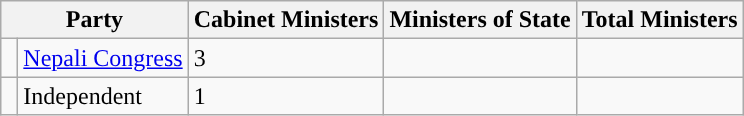<table class="wikitable">
<tr>
<th colspan="2">Party</th>
<th>Cabinet Ministers</th>
<th>Ministers of State</th>
<th>Total Ministers</th>
</tr>
<tr>
<td width="4px"></td>
<td><a href='#'>Nepali Congress</a></td>
<td>3</td>
<td></td>
<td></td>
</tr>
<tr>
<td></td>
<td>Independent</td>
<td>1</td>
<td></td>
<td></td>
</tr>
</table>
